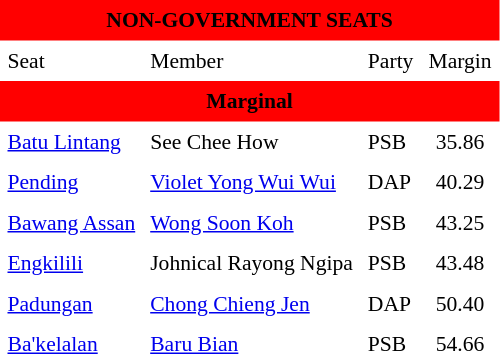<table class="toccolours" cellpadding="5" cellspacing="0" style="float:left; margin-right:.5em; margin-top:.4em; font-size:90%;">
<tr>
<td colspan="4"  style="text-align:center; background:red;"><span><strong>NON-GOVERNMENT SEATS</strong></span></td>
</tr>
<tr>
<td>Seat</td>
<td>Member</td>
<td>Party</td>
<td>Margin</td>
</tr>
<tr>
<td colspan="4"  style="text-align:center; background:red;"><span><strong>Marginal</strong></span></td>
</tr>
<tr>
<td><a href='#'>Batu Lintang</a></td>
<td>See Chee How</td>
<td>PSB</td>
<td style="text-align:center;">35.86</td>
</tr>
<tr>
<td><a href='#'>Pending</a></td>
<td><a href='#'>Violet Yong Wui Wui</a></td>
<td>DAP</td>
<td style="text-align:center;">40.29</td>
</tr>
<tr>
<td><a href='#'>Bawang Assan</a></td>
<td><a href='#'>Wong Soon Koh</a></td>
<td>PSB</td>
<td style="text-align:center;">43.25</td>
</tr>
<tr>
<td><a href='#'>Engkilili</a></td>
<td>Johnical Rayong Ngipa</td>
<td>PSB</td>
<td style="text-align:center;">43.48</td>
</tr>
<tr>
<td><a href='#'>Padungan</a></td>
<td><a href='#'>Chong Chieng Jen</a></td>
<td>DAP</td>
<td style="text-align:center;">50.40</td>
</tr>
<tr>
<td><a href='#'>Ba'kelalan</a></td>
<td><a href='#'>Baru Bian</a></td>
<td>PSB</td>
<td style="text-align:center;">54.66</td>
</tr>
</table>
